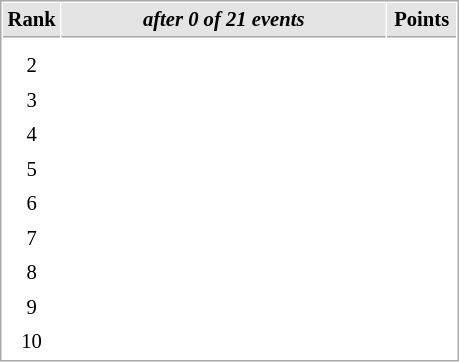<table cellspacing="1" cellpadding="3" style="border:1px solid #AAAAAA;font-size:86%">
<tr style="background-color: #E4E4E4;">
<th style="border-bottom:1px solid #AAAAAA; width: 10px;">Rank</th>
<th style="border-bottom:1px solid #AAAAAA; width: 210px;"><em>after 0 of 21 events</em></th>
<th style="border-bottom:1px solid #AAAAAA; width: 40px;">Points</th>
</tr>
<tr>
<td align=center></td>
<td></td>
<td align=center></td>
</tr>
<tr>
<td align=center>2</td>
<td></td>
<td align=center></td>
</tr>
<tr>
<td align=center>3</td>
<td></td>
<td align=center></td>
</tr>
<tr>
<td align=center>4</td>
<td></td>
<td align=center></td>
</tr>
<tr>
<td align=center>5</td>
<td></td>
<td align=center></td>
</tr>
<tr>
<td align=center>6</td>
<td></td>
<td align=center></td>
</tr>
<tr>
<td align=center>7</td>
<td></td>
<td align=center></td>
</tr>
<tr>
<td align=center>8</td>
<td></td>
<td align=center></td>
</tr>
<tr>
<td align=center>9</td>
<td></td>
<td align=center></td>
</tr>
<tr>
<td align=center>10</td>
<td></td>
<td align=center></td>
</tr>
</table>
